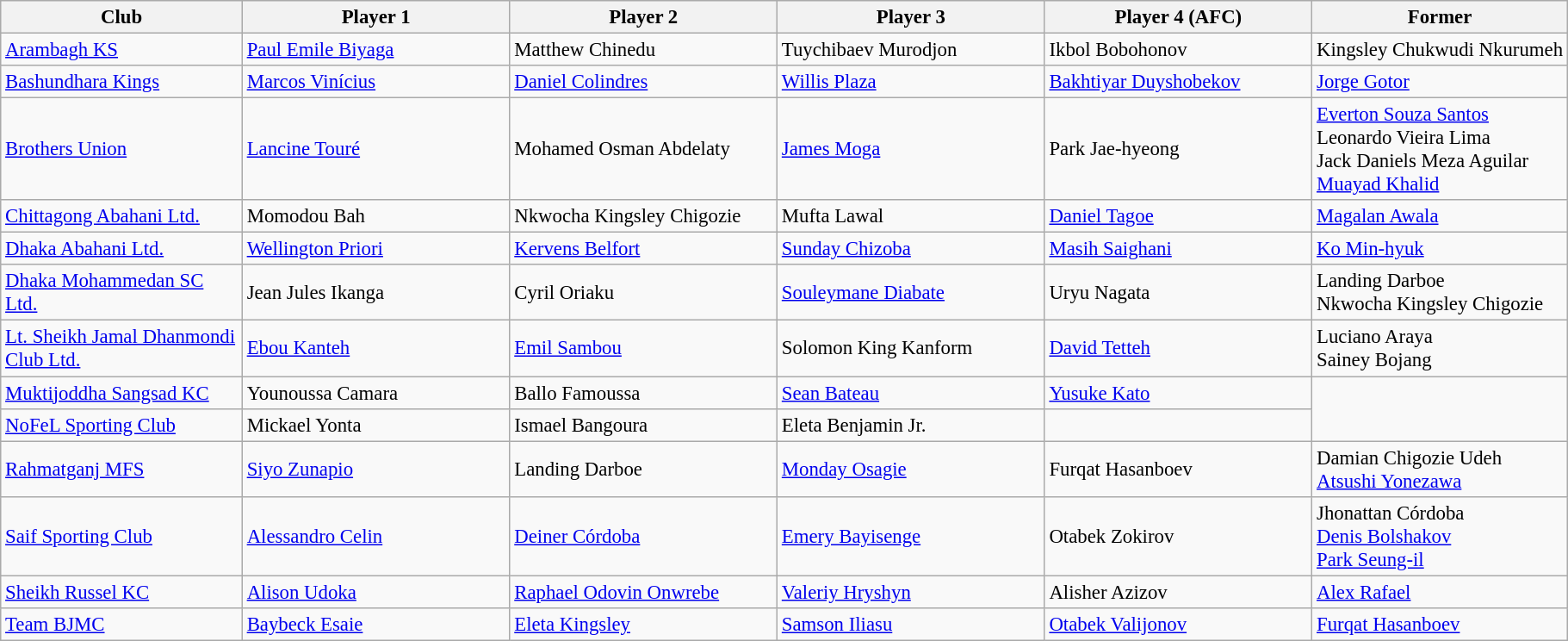<table class="wikitable" style="font-size:95%;">
<tr>
<th width="180">Club</th>
<th width="200">Player 1</th>
<th width="200">Player 2</th>
<th width="200">Player 3</th>
<th width="200">Player 4 (AFC)</th>
<th>Former</th>
</tr>
<tr>
<td><a href='#'>Arambagh KS</a></td>
<td> <a href='#'>Paul Emile Biyaga</a></td>
<td> Matthew Chinedu</td>
<td> Tuychibaev Murodjon</td>
<td> Ikbol Bobohonov</td>
<td> Kingsley Chukwudi Nkurumeh</td>
</tr>
<tr>
<td><a href='#'>Bashundhara Kings</a></td>
<td> <a href='#'>Marcos Vinícius</a></td>
<td> <a href='#'>Daniel Colindres</a></td>
<td> <a href='#'>Willis Plaza</a></td>
<td> <a href='#'>Bakhtiyar Duyshobekov</a></td>
<td> <a href='#'>Jorge Gotor</a></td>
</tr>
<tr>
<td><a href='#'>Brothers Union</a></td>
<td> <a href='#'>Lancine Touré</a></td>
<td> Mohamed Osman Abdelaty</td>
<td> <a href='#'>James Moga</a></td>
<td> Park Jae-hyeong</td>
<td> <a href='#'>Everton Souza Santos</a> <br> Leonardo Vieira Lima   <br> Jack Daniels Meza Aguilar  <br>  <a href='#'>Muayad Khalid</a></td>
</tr>
<tr>
<td><a href='#'>Chittagong Abahani Ltd.</a></td>
<td> Momodou Bah</td>
<td> Nkwocha Kingsley Chigozie</td>
<td> Mufta Lawal</td>
<td> <a href='#'>Daniel Tagoe</a></td>
<td> <a href='#'>Magalan Awala</a></td>
</tr>
<tr>
<td><a href='#'>Dhaka Abahani Ltd.</a></td>
<td> <a href='#'>Wellington Priori</a></td>
<td> <a href='#'>Kervens Belfort</a></td>
<td> <a href='#'>Sunday Chizoba</a></td>
<td> <a href='#'>Masih Saighani</a></td>
<td> <a href='#'>Ko Min-hyuk</a><br></td>
</tr>
<tr>
<td><a href='#'>Dhaka Mohammedan SC Ltd.</a></td>
<td> Jean Jules Ikanga</td>
<td> Cyril Oriaku</td>
<td> <a href='#'>Souleymane Diabate</a></td>
<td> Uryu Nagata</td>
<td> Landing Darboe <br>  Nkwocha Kingsley Chigozie</td>
</tr>
<tr>
<td><a href='#'>Lt. Sheikh Jamal Dhanmondi Club Ltd.</a></td>
<td> <a href='#'>Ebou Kanteh</a></td>
<td> <a href='#'>Emil Sambou</a></td>
<td> Solomon King Kanform</td>
<td> <a href='#'>David Tetteh</a></td>
<td> Luciano Araya <br>  Sainey Bojang</td>
</tr>
<tr>
<td><a href='#'>Muktijoddha Sangsad KC</a></td>
<td> Younoussa Camara</td>
<td> Ballo Famoussa</td>
<td> <a href='#'>Sean Bateau</a></td>
<td> <a href='#'>Yusuke Kato</a></td>
</tr>
<tr>
<td><a href='#'>NoFeL Sporting Club</a></td>
<td> Mickael Yonta</td>
<td> Ismael Bangoura</td>
<td> Eleta Benjamin Jr.</td>
<td></td>
</tr>
<tr>
<td><a href='#'>Rahmatganj MFS</a></td>
<td> <a href='#'>Siyo Zunapio</a></td>
<td> Landing Darboe</td>
<td> <a href='#'>Monday Osagie</a></td>
<td> Furqat Hasanboev</td>
<td> Damian Chigozie Udeh<br>  <a href='#'>Atsushi Yonezawa</a></td>
</tr>
<tr>
<td><a href='#'>Saif Sporting Club</a></td>
<td> <a href='#'>Alessandro Celin</a></td>
<td> <a href='#'>Deiner Córdoba</a></td>
<td> <a href='#'>Emery Bayisenge</a></td>
<td> Otabek Zokirov</td>
<td> Jhonattan Córdoba<br>  <a href='#'>Denis Bolshakov</a><br> <a href='#'>Park Seung-il</a> </td>
</tr>
<tr>
<td><a href='#'>Sheikh Russel KC</a></td>
<td> <a href='#'>Alison Udoka</a></td>
<td> <a href='#'>Raphael Odovin Onwrebe</a></td>
<td> <a href='#'>Valeriy Hryshyn</a></td>
<td> Alisher Azizov</td>
<td> <a href='#'>Alex Rafael</a></td>
</tr>
<tr>
<td><a href='#'>Team BJMC</a></td>
<td> <a href='#'>Baybeck Esaie</a></td>
<td> <a href='#'>Eleta Kingsley</a></td>
<td> <a href='#'>Samson Iliasu</a></td>
<td> <a href='#'>Otabek Valijonov</a></td>
<td> <a href='#'>Furqat Hasanboev</a></td>
</tr>
</table>
